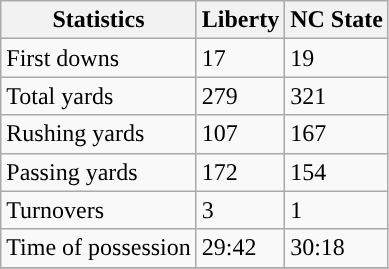<table class="wikitable">
<tr>
<th>Statistics</th>
<th>Liberty</th>
<th>NC State</th>
</tr>
<tr>
<td>First downs</td>
<td>17</td>
<td>19</td>
</tr>
<tr>
<td>Total yards</td>
<td>279</td>
<td>321</td>
</tr>
<tr>
<td>Rushing yards</td>
<td>107</td>
<td>167</td>
</tr>
<tr>
<td>Passing yards</td>
<td>172</td>
<td>154</td>
</tr>
<tr>
<td>Turnovers</td>
<td>3</td>
<td>1</td>
</tr>
<tr>
<td>Time of possession</td>
<td>29:42</td>
<td>30:18</td>
</tr>
<tr>
</tr>
</table>
